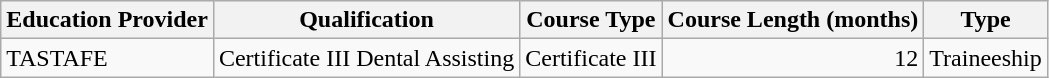<table class="wikitable sortable mw-collapsible plainrowheaders" style="text-align: right; text-align: right">
<tr>
<th scope="col" data-sort-type="number">Education Provider</th>
<th scope="col">Qualification</th>
<th scope="col">Course Type</th>
<th scope="col">Course Length (months)</th>
<th>Type</th>
</tr>
<tr>
<td align="left">TASTAFE</td>
<td align="left">Certificate III Dental Assisting</td>
<td align="left">Certificate III</td>
<td align="centre">12</td>
<td>Traineeship</td>
</tr>
</table>
